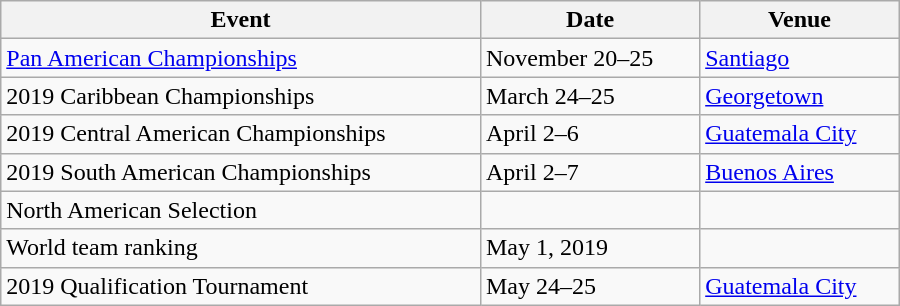<table class="wikitable" width=600>
<tr>
<th>Event</th>
<th>Date</th>
<th>Venue</th>
</tr>
<tr>
<td><a href='#'>Pan American Championships</a></td>
<td>November 20–25</td>
<td> <a href='#'>Santiago</a></td>
</tr>
<tr>
<td>2019 Caribbean Championships</td>
<td>March 24–25</td>
<td> <a href='#'>Georgetown</a></td>
</tr>
<tr>
<td>2019 Central American Championships</td>
<td>April 2–6</td>
<td> <a href='#'>Guatemala City</a></td>
</tr>
<tr>
<td>2019 South American Championships</td>
<td>April 2–7</td>
<td> <a href='#'>Buenos Aires</a></td>
</tr>
<tr>
<td>North American Selection</td>
<td></td>
<td></td>
</tr>
<tr>
<td>World team ranking</td>
<td>May 1, 2019</td>
<td></td>
</tr>
<tr>
<td>2019 Qualification Tournament</td>
<td>May 24–25</td>
<td> <a href='#'>Guatemala City</a></td>
</tr>
</table>
